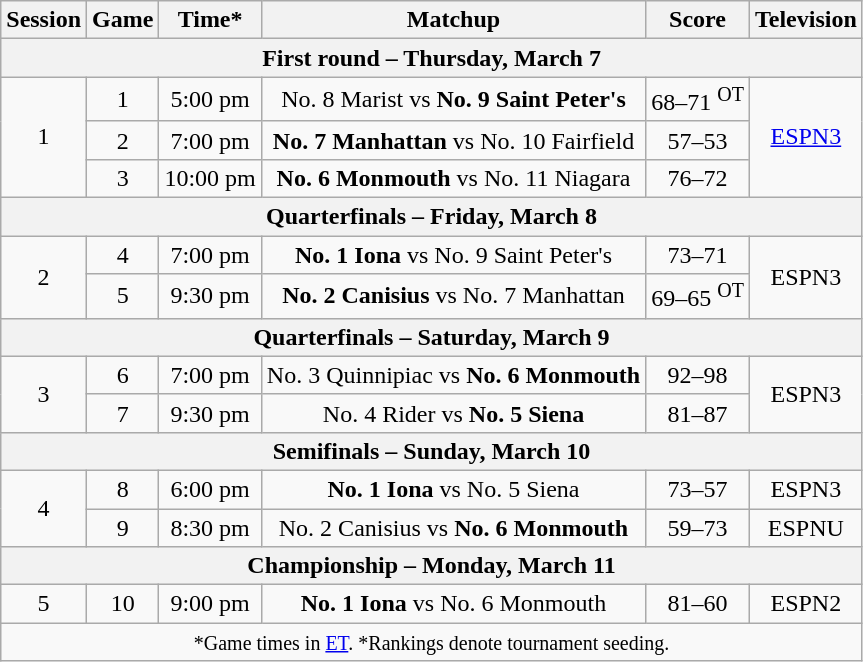<table class="wikitable" style="text-align:center">
<tr>
<th>Session</th>
<th>Game</th>
<th>Time*</th>
<th>Matchup</th>
<th>Score</th>
<th>Television</th>
</tr>
<tr>
<th colspan=7>First round – Thursday, March 7</th>
</tr>
<tr>
<td rowspan=3>1</td>
<td>1</td>
<td>5:00 pm</td>
<td>No. 8 Marist vs <strong>No. 9 Saint Peter's</strong></td>
<td>68–71 <sup>OT</sup></td>
<td rowspan=3><a href='#'>ESPN3</a></td>
</tr>
<tr>
<td>2</td>
<td>7:00 pm</td>
<td><strong>No. 7 Manhattan</strong> vs No. 10 Fairfield</td>
<td>57–53</td>
</tr>
<tr>
<td>3</td>
<td>10:00 pm</td>
<td><strong>No. 6 Monmouth</strong> vs No. 11 Niagara</td>
<td>76–72</td>
</tr>
<tr>
<th colspan=7>Quarterfinals – Friday, March 8</th>
</tr>
<tr>
<td rowspan=2>2</td>
<td>4</td>
<td>7:00 pm</td>
<td><strong>No. 1 Iona</strong> vs No. 9 Saint Peter's</td>
<td>73–71</td>
<td rowspan=2>ESPN3</td>
</tr>
<tr>
<td>5</td>
<td>9:30 pm</td>
<td><strong>No. 2 Canisius</strong> vs No. 7 Manhattan</td>
<td>69–65 <sup>OT</sup></td>
</tr>
<tr>
<th colspan=7>Quarterfinals – Saturday, March 9</th>
</tr>
<tr>
<td rowspan=2>3</td>
<td>6</td>
<td>7:00 pm</td>
<td>No. 3 Quinnipiac vs <strong>No. 6 Monmouth</strong></td>
<td>92–98</td>
<td rowspan=2>ESPN3</td>
</tr>
<tr>
<td>7</td>
<td>9:30 pm</td>
<td>No. 4 Rider vs <strong>No. 5 Siena</strong></td>
<td>81–87</td>
</tr>
<tr>
<th colspan=7>Semifinals – Sunday, March 10</th>
</tr>
<tr>
<td rowspan=2>4</td>
<td>8</td>
<td>6:00 pm</td>
<td><strong>No. 1 Iona</strong> vs No. 5 Siena</td>
<td>73–57</td>
<td>ESPN3</td>
</tr>
<tr>
<td>9</td>
<td>8:30 pm</td>
<td>No. 2 Canisius vs <strong>No. 6 Monmouth</strong></td>
<td>59–73</td>
<td>ESPNU</td>
</tr>
<tr>
<th colspan=7>Championship – Monday, March 11</th>
</tr>
<tr>
<td>5</td>
<td>10</td>
<td>9:00 pm</td>
<td><strong>No. 1 Iona</strong> vs No. 6 Monmouth</td>
<td>81–60</td>
<td>ESPN2</td>
</tr>
<tr>
<td colspan=6><small>*Game times in <a href='#'>ET</a>. *Rankings denote tournament seeding.</small></td>
</tr>
</table>
